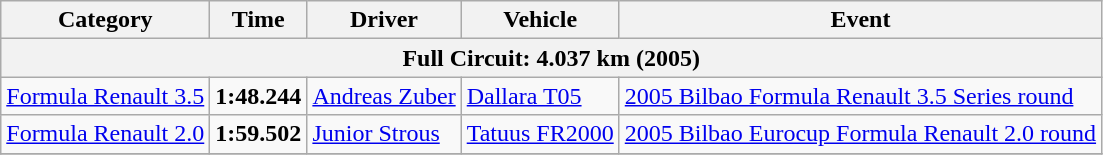<table class="wikitable">
<tr>
<th>Category</th>
<th>Time</th>
<th>Driver</th>
<th>Vehicle</th>
<th>Event</th>
</tr>
<tr>
<th colspan=5>Full Circuit: 4.037 km (2005)</th>
</tr>
<tr>
<td><a href='#'>Formula Renault 3.5</a></td>
<td><strong>1:48.244</strong></td>
<td><a href='#'>Andreas Zuber</a></td>
<td><a href='#'>Dallara T05</a></td>
<td><a href='#'>2005 Bilbao Formula Renault 3.5 Series round</a></td>
</tr>
<tr>
<td><a href='#'>Formula Renault 2.0</a></td>
<td><strong>1:59.502</strong></td>
<td><a href='#'>Junior Strous</a></td>
<td><a href='#'>Tatuus FR2000</a></td>
<td><a href='#'>2005 Bilbao Eurocup Formula Renault 2.0 round</a></td>
</tr>
<tr>
</tr>
</table>
